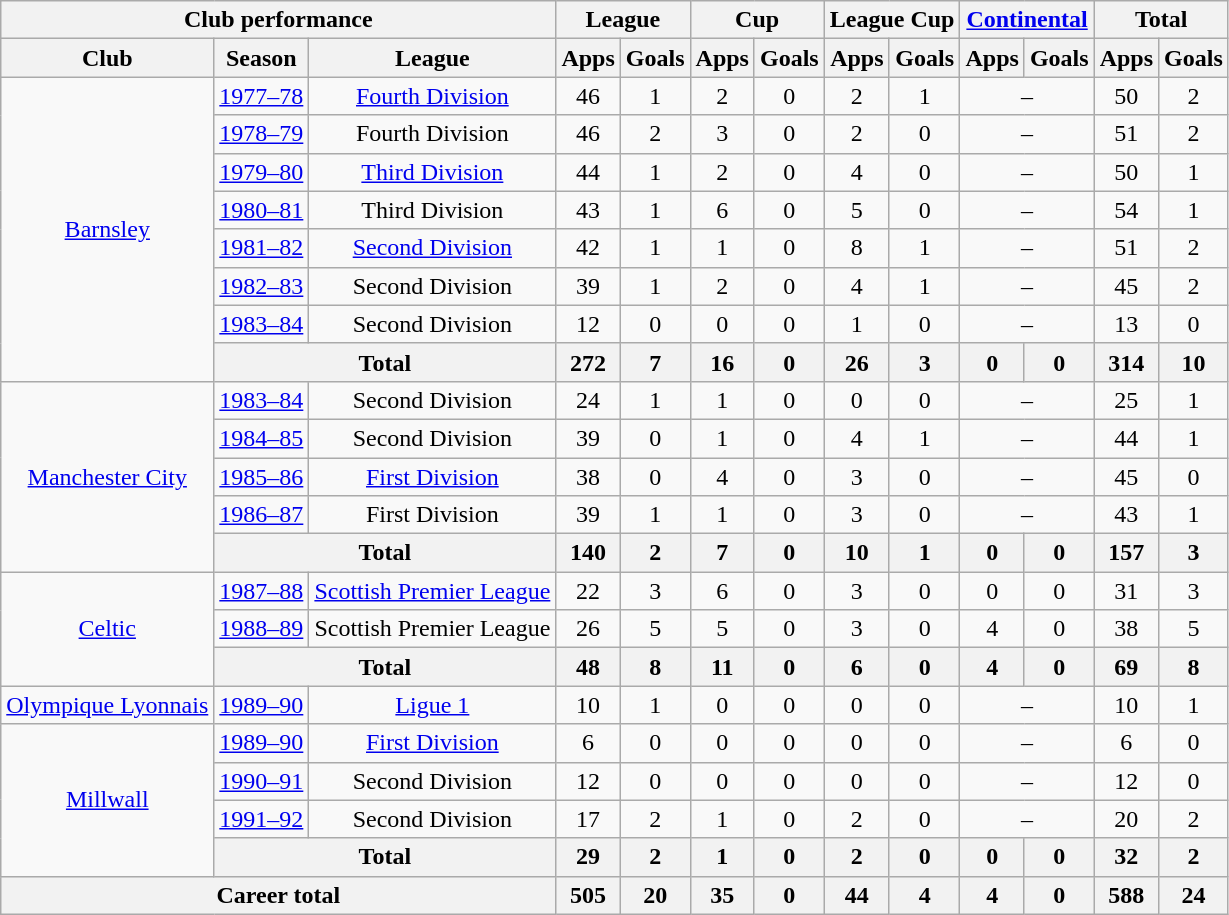<table class="wikitable" style="text-align:center;">
<tr>
<th colspan=3>Club performance</th>
<th colspan=2>League</th>
<th colspan=2>Cup</th>
<th colspan=2>League Cup</th>
<th colspan=2><a href='#'>Continental</a></th>
<th colspan=2>Total</th>
</tr>
<tr>
<th>Club</th>
<th>Season</th>
<th>League</th>
<th>Apps</th>
<th>Goals</th>
<th>Apps</th>
<th>Goals</th>
<th>Apps</th>
<th>Goals</th>
<th>Apps</th>
<th>Goals</th>
<th>Apps</th>
<th>Goals</th>
</tr>
<tr>
<td rowspan=8><a href='#'>Barnsley</a></td>
<td><a href='#'>1977–78</a></td>
<td><a href='#'>Fourth Division</a></td>
<td>46</td>
<td>1</td>
<td>2</td>
<td>0</td>
<td>2</td>
<td>1</td>
<td colspan=2>–</td>
<td>50</td>
<td>2</td>
</tr>
<tr>
<td><a href='#'>1978–79</a></td>
<td>Fourth Division</td>
<td>46</td>
<td>2</td>
<td>3</td>
<td>0</td>
<td>2</td>
<td>0</td>
<td colspan=2>–</td>
<td>51</td>
<td>2</td>
</tr>
<tr>
<td><a href='#'>1979–80</a></td>
<td><a href='#'>Third Division</a></td>
<td>44</td>
<td>1</td>
<td>2</td>
<td>0</td>
<td>4</td>
<td>0</td>
<td colspan=2>–</td>
<td>50</td>
<td>1</td>
</tr>
<tr>
<td><a href='#'>1980–81</a></td>
<td>Third Division</td>
<td>43</td>
<td>1</td>
<td>6</td>
<td>0</td>
<td>5</td>
<td>0</td>
<td colspan=2>–</td>
<td>54</td>
<td>1</td>
</tr>
<tr>
<td><a href='#'>1981–82</a></td>
<td><a href='#'>Second Division</a></td>
<td>42</td>
<td>1</td>
<td>1</td>
<td>0</td>
<td>8</td>
<td>1</td>
<td colspan=2>–</td>
<td>51</td>
<td>2</td>
</tr>
<tr>
<td><a href='#'>1982–83</a></td>
<td>Second Division</td>
<td>39</td>
<td>1</td>
<td>2</td>
<td>0</td>
<td>4</td>
<td>1</td>
<td colspan=2>–</td>
<td>45</td>
<td>2</td>
</tr>
<tr>
<td><a href='#'>1983–84</a></td>
<td>Second Division</td>
<td>12</td>
<td>0</td>
<td>0</td>
<td>0</td>
<td>1</td>
<td>0</td>
<td colspan=2>–</td>
<td>13</td>
<td>0</td>
</tr>
<tr>
<th colspan=2>Total</th>
<th>272</th>
<th>7</th>
<th>16</th>
<th>0</th>
<th>26</th>
<th>3</th>
<th>0</th>
<th>0</th>
<th>314</th>
<th>10</th>
</tr>
<tr>
<td rowspan=5><a href='#'>Manchester City</a></td>
<td><a href='#'>1983–84</a></td>
<td>Second Division</td>
<td>24</td>
<td>1</td>
<td>1</td>
<td>0</td>
<td>0</td>
<td>0</td>
<td colspan=2>–</td>
<td>25</td>
<td>1</td>
</tr>
<tr>
<td><a href='#'>1984–85</a></td>
<td>Second Division</td>
<td>39</td>
<td>0</td>
<td>1</td>
<td>0</td>
<td>4</td>
<td>1</td>
<td colspan=2>–</td>
<td>44</td>
<td>1</td>
</tr>
<tr>
<td><a href='#'>1985–86</a></td>
<td><a href='#'>First Division</a></td>
<td>38</td>
<td>0</td>
<td>4</td>
<td>0</td>
<td>3</td>
<td>0</td>
<td colspan=2>–</td>
<td>45</td>
<td>0</td>
</tr>
<tr>
<td><a href='#'>1986–87</a></td>
<td>First Division</td>
<td>39</td>
<td>1</td>
<td>1</td>
<td>0</td>
<td>3</td>
<td>0</td>
<td colspan=2>–</td>
<td>43</td>
<td>1</td>
</tr>
<tr>
<th colspan=2>Total</th>
<th>140</th>
<th>2</th>
<th>7</th>
<th>0</th>
<th>10</th>
<th>1</th>
<th>0</th>
<th>0</th>
<th>157</th>
<th>3</th>
</tr>
<tr>
<td rowspan=3><a href='#'>Celtic</a></td>
<td><a href='#'>1987–88</a></td>
<td><a href='#'>Scottish Premier League</a></td>
<td>22</td>
<td>3</td>
<td>6</td>
<td>0</td>
<td>3</td>
<td>0</td>
<td>0</td>
<td>0</td>
<td>31</td>
<td>3</td>
</tr>
<tr>
<td><a href='#'>1988–89</a></td>
<td>Scottish Premier League</td>
<td>26</td>
<td>5</td>
<td>5</td>
<td>0</td>
<td>3</td>
<td>0</td>
<td>4</td>
<td>0</td>
<td>38</td>
<td>5</td>
</tr>
<tr>
<th colspan=2>Total</th>
<th>48</th>
<th>8</th>
<th>11</th>
<th>0</th>
<th>6</th>
<th>0</th>
<th>4</th>
<th>0</th>
<th>69</th>
<th>8</th>
</tr>
<tr>
<td><a href='#'>Olympique Lyonnais</a></td>
<td><a href='#'>1989–90</a></td>
<td><a href='#'>Ligue 1</a></td>
<td>10</td>
<td>1</td>
<td>0</td>
<td>0</td>
<td>0</td>
<td>0</td>
<td colspan=2>–</td>
<td>10</td>
<td>1</td>
</tr>
<tr>
<td rowspan=4><a href='#'>Millwall</a></td>
<td><a href='#'>1989–90</a></td>
<td><a href='#'>First Division</a></td>
<td>6</td>
<td>0</td>
<td>0</td>
<td>0</td>
<td>0</td>
<td>0</td>
<td colspan=2>–</td>
<td>6</td>
<td>0</td>
</tr>
<tr>
<td><a href='#'>1990–91</a></td>
<td>Second Division</td>
<td>12</td>
<td>0</td>
<td>0</td>
<td>0</td>
<td>0</td>
<td>0</td>
<td colspan=2>–</td>
<td>12</td>
<td>0</td>
</tr>
<tr>
<td><a href='#'>1991–92</a></td>
<td>Second Division</td>
<td>17</td>
<td>2</td>
<td>1</td>
<td>0</td>
<td>2</td>
<td>0</td>
<td colspan=2>–</td>
<td>20</td>
<td>2</td>
</tr>
<tr>
<th colspan=2>Total</th>
<th>29</th>
<th>2</th>
<th>1</th>
<th>0</th>
<th>2</th>
<th>0</th>
<th>0</th>
<th>0</th>
<th>32</th>
<th>2</th>
</tr>
<tr>
<th colspan=3>Career total</th>
<th>505</th>
<th>20</th>
<th>35</th>
<th>0</th>
<th>44</th>
<th>4</th>
<th>4</th>
<th>0</th>
<th>588</th>
<th>24</th>
</tr>
</table>
